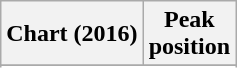<table class="wikitable sortable plainrowheaders" style="text-align:center">
<tr>
<th scope="col">Chart (2016)</th>
<th scope="col">Peak<br> position</th>
</tr>
<tr>
</tr>
<tr>
</tr>
</table>
